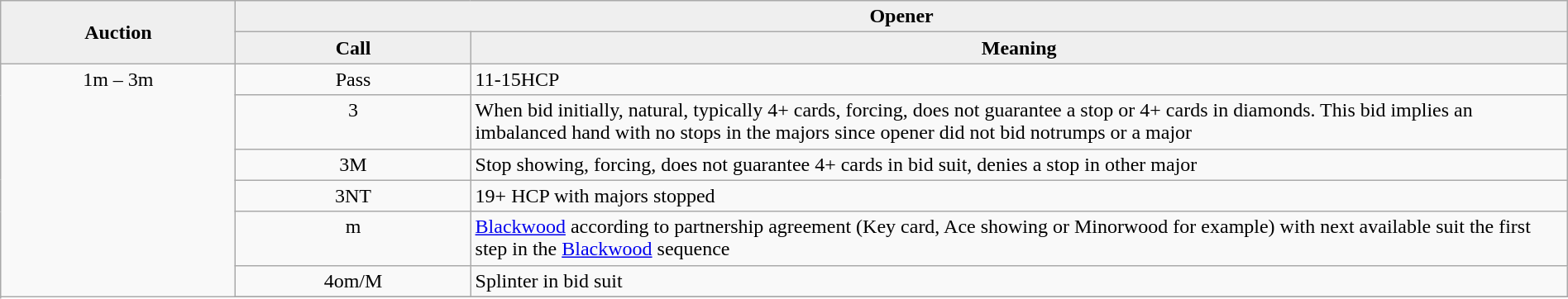<table class="wikitable" width=100%>
<tr>
<td rowspan=2 style="background: #EFEFEF" align=center width=15%><strong>Auction</strong></td>
<td colspan="2" style="text-align: center; background: #EFEFEF" width=85%><strong>Opener</strong></td>
</tr>
<tr>
<td style="text-align: center; background: #EFEFEF" width=15%><strong>Call</strong></td>
<td style="text-align: center; background: #EFEFEF" width=85%><strong>Meaning</strong></td>
</tr>
<tr align="left" valign="top">
<td rowspan="7" align=center>1m – 3m</td>
<td align=center>Pass</td>
<td>11-15HCP</td>
</tr>
<tr>
<td valign=top align=center>3</td>
<td>When  bid initially, natural, typically 4+ cards, forcing, does not guarantee a stop or 4+ cards in diamonds.  This bid implies an imbalanced hand with no stops in the majors since opener did not bid notrumps or a major</td>
</tr>
<tr>
<td valign=top align=center>3M</td>
<td>Stop showing, forcing, does not guarantee 4+ cards in bid suit, denies a stop in other major</td>
</tr>
<tr>
<td valign=top align=center>3NT</td>
<td>19+ HCP with majors stopped</td>
</tr>
<tr>
<td valign=top align=center>m</td>
<td><a href='#'>Blackwood</a> according to partnership agreement (Key card, Ace showing or Minorwood for example) with next available suit the first step in the <a href='#'>Blackwood</a> sequence</td>
</tr>
<tr>
<td valign=top align=center>4om/M</td>
<td>Splinter in bid suit</td>
</tr>
<tr>
</tr>
</table>
